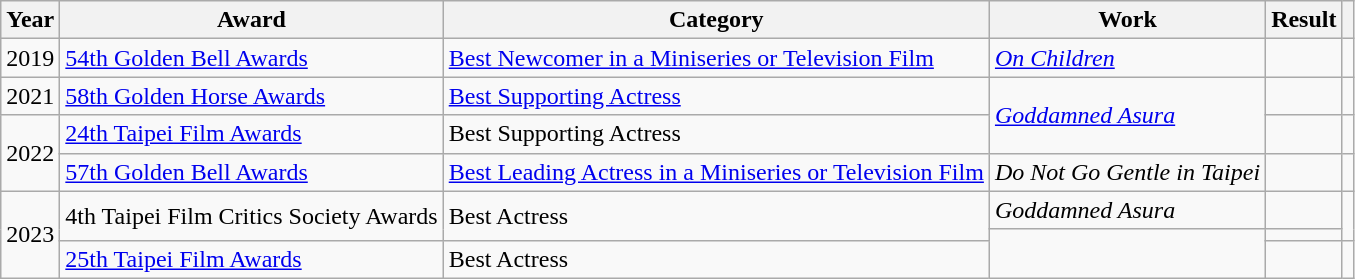<table class="wikitable plainrowheaders">
<tr>
<th>Year</th>
<th>Award</th>
<th>Category</th>
<th>Work</th>
<th>Result</th>
<th></th>
</tr>
<tr>
<td>2019</td>
<td><a href='#'>54th Golden Bell Awards</a></td>
<td><a href='#'>Best Newcomer in a Miniseries or Television Film</a></td>
<td><em><a href='#'>On Children</a></em></td>
<td></td>
<td></td>
</tr>
<tr>
<td>2021</td>
<td><a href='#'>58th Golden Horse Awards</a></td>
<td><a href='#'>Best Supporting Actress</a></td>
<td rowspan="2"><em><a href='#'>Goddamned Asura</a></em></td>
<td></td>
<td></td>
</tr>
<tr>
<td rowspan="2">2022</td>
<td><a href='#'>24th Taipei Film Awards</a></td>
<td>Best Supporting Actress</td>
<td></td>
<td></td>
</tr>
<tr>
<td><a href='#'>57th Golden Bell Awards</a></td>
<td><a href='#'>Best Leading Actress in a Miniseries or Television Film</a></td>
<td><em>Do Not Go Gentle in Taipei</em></td>
<td></td>
<td></td>
</tr>
<tr>
<td rowspan="3">2023</td>
<td rowspan="2">4th Taipei Film Critics Society Awards</td>
<td rowspan="2">Best Actress</td>
<td><em>Goddamned Asura</em></td>
<td></td>
<td rowspan="2"></td>
</tr>
<tr>
<td rowspan="2"><em></em></td>
<td></td>
</tr>
<tr>
<td><a href='#'>25th Taipei Film Awards</a></td>
<td>Best Actress</td>
<td></td>
<td></td>
</tr>
</table>
